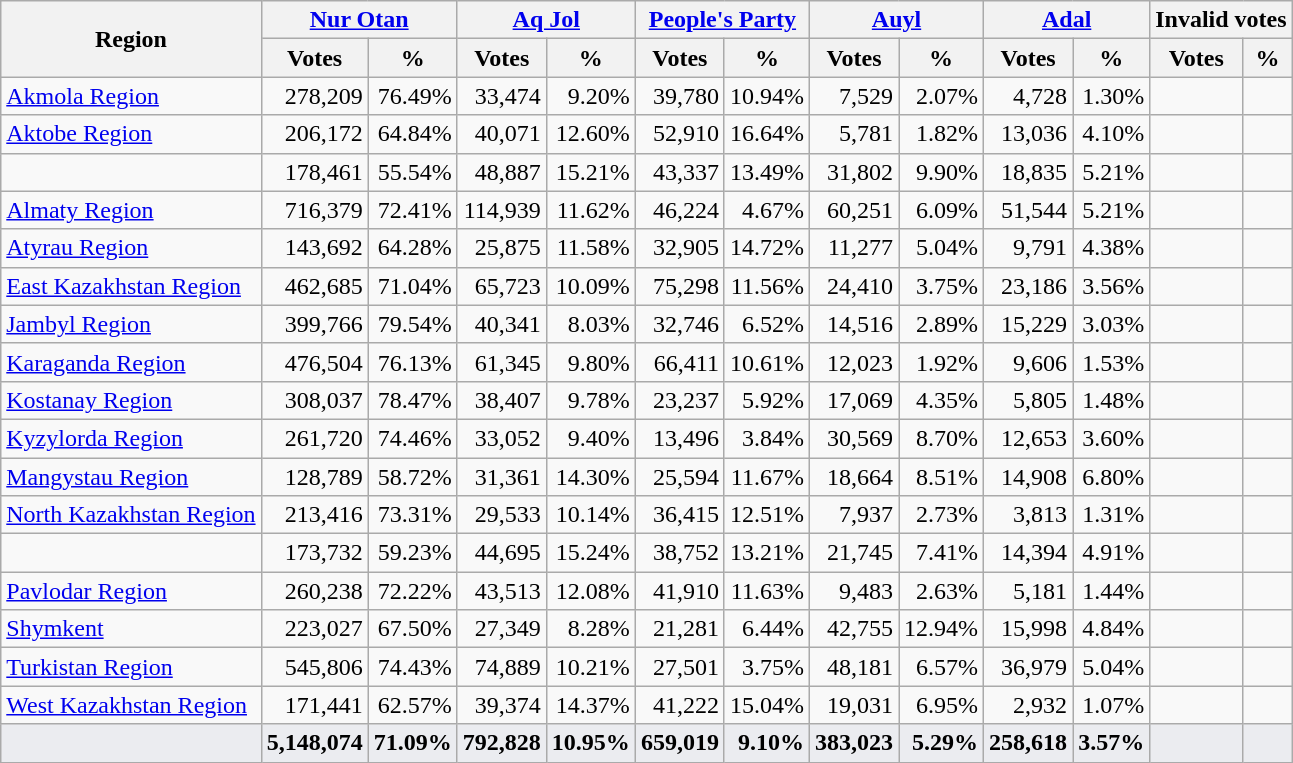<table class="wikitable sortable">
<tr>
<th rowspan="2">Region</th>
<th colspan="2"><a href='#'>Nur Otan</a></th>
<th colspan="2"><a href='#'>Aq Jol</a></th>
<th colspan="2"><a href='#'>People's Party</a></th>
<th colspan="2"><a href='#'>Auyl</a></th>
<th colspan="2"><a href='#'>Adal</a></th>
<th colspan="2">Invalid votes</th>
</tr>
<tr>
<th>Votes</th>
<th>%</th>
<th>Votes</th>
<th>%</th>
<th>Votes</th>
<th>%</th>
<th>Votes</th>
<th>%</th>
<th>Votes</th>
<th>%</th>
<th>Votes</th>
<th>%</th>
</tr>
<tr align="right">
<td align="left"> <a href='#'>Akmola Region</a></td>
<td>278,209</td>
<td>76.49%</td>
<td>33,474</td>
<td>9.20%</td>
<td>39,780</td>
<td>10.94%</td>
<td>7,529</td>
<td>2.07%</td>
<td>4,728</td>
<td>1.30%</td>
<td></td>
<td></td>
</tr>
<tr align="right">
<td align="left"> <a href='#'>Aktobe Region</a></td>
<td>206,172</td>
<td>64.84%</td>
<td>40,071</td>
<td>12.60%</td>
<td>52,910</td>
<td>16.64%</td>
<td>5,781</td>
<td>1.82%</td>
<td>13,036</td>
<td>4.10%</td>
<td></td>
<td></td>
</tr>
<tr align="right">
<td align="left"></td>
<td>178,461</td>
<td>55.54%</td>
<td>48,887</td>
<td>15.21%</td>
<td>43,337</td>
<td>13.49%</td>
<td>31,802</td>
<td>9.90%</td>
<td>18,835</td>
<td>5.21%</td>
<td></td>
<td></td>
</tr>
<tr align="right">
<td align="left"> <a href='#'>Almaty Region</a></td>
<td>716,379</td>
<td>72.41%</td>
<td>114,939</td>
<td>11.62%</td>
<td>46,224</td>
<td>4.67%</td>
<td>60,251</td>
<td>6.09%</td>
<td>51,544</td>
<td>5.21%</td>
<td></td>
<td></td>
</tr>
<tr align="right">
<td align="left"> <a href='#'>Atyrau Region</a></td>
<td>143,692</td>
<td>64.28%</td>
<td>25,875</td>
<td>11.58%</td>
<td>32,905</td>
<td>14.72%</td>
<td>11,277</td>
<td>5.04%</td>
<td>9,791</td>
<td>4.38%</td>
<td></td>
<td></td>
</tr>
<tr align="right">
<td align="left"> <a href='#'>East Kazakhstan Region</a></td>
<td>462,685</td>
<td>71.04%</td>
<td>65,723</td>
<td>10.09%</td>
<td>75,298</td>
<td>11.56%</td>
<td>24,410</td>
<td>3.75%</td>
<td>23,186</td>
<td>3.56%</td>
<td></td>
<td></td>
</tr>
<tr align="right">
<td align="left"> <a href='#'>Jambyl Region</a></td>
<td>399,766</td>
<td>79.54%</td>
<td>40,341</td>
<td>8.03%</td>
<td>32,746</td>
<td>6.52%</td>
<td>14,516</td>
<td>2.89%</td>
<td>15,229</td>
<td>3.03%</td>
<td></td>
<td></td>
</tr>
<tr align="right">
<td align="left"> <a href='#'>Karaganda Region</a></td>
<td>476,504</td>
<td>76.13%</td>
<td>61,345</td>
<td>9.80%</td>
<td>66,411</td>
<td>10.61%</td>
<td>12,023</td>
<td>1.92%</td>
<td>9,606</td>
<td>1.53%</td>
<td></td>
<td></td>
</tr>
<tr align="right">
<td align="left"> <a href='#'>Kostanay Region</a></td>
<td>308,037</td>
<td>78.47%</td>
<td>38,407</td>
<td>9.78%</td>
<td>23,237</td>
<td>5.92%</td>
<td>17,069</td>
<td>4.35%</td>
<td>5,805</td>
<td>1.48%</td>
<td></td>
<td></td>
</tr>
<tr align="right">
<td align="left"> <a href='#'>Kyzylorda Region</a></td>
<td>261,720</td>
<td>74.46%</td>
<td>33,052</td>
<td>9.40%</td>
<td>13,496</td>
<td>3.84%</td>
<td>30,569</td>
<td>8.70%</td>
<td>12,653</td>
<td>3.60%</td>
<td></td>
<td></td>
</tr>
<tr align="right">
<td align="left"> <a href='#'>Mangystau Region</a></td>
<td>128,789</td>
<td>58.72%</td>
<td>31,361</td>
<td>14.30%</td>
<td>25,594</td>
<td>11.67%</td>
<td>18,664</td>
<td>8.51%</td>
<td>14,908</td>
<td>6.80%</td>
<td></td>
<td></td>
</tr>
<tr align="right">
<td align="left"> <a href='#'>North Kazakhstan Region</a></td>
<td>213,416</td>
<td>73.31%</td>
<td>29,533</td>
<td>10.14%</td>
<td>36,415</td>
<td>12.51%</td>
<td>7,937</td>
<td>2.73%</td>
<td>3,813</td>
<td>1.31%</td>
<td></td>
<td></td>
</tr>
<tr align="right">
<td align="left"></td>
<td>173,732</td>
<td>59.23%</td>
<td>44,695</td>
<td>15.24%</td>
<td>38,752</td>
<td>13.21%</td>
<td>21,745</td>
<td>7.41%</td>
<td>14,394</td>
<td>4.91%</td>
<td></td>
<td></td>
</tr>
<tr align="right">
<td align="left"> <a href='#'>Pavlodar Region</a></td>
<td>260,238</td>
<td>72.22%</td>
<td>43,513</td>
<td>12.08%</td>
<td>41,910</td>
<td>11.63%</td>
<td>9,483</td>
<td>2.63%</td>
<td>5,181</td>
<td>1.44%</td>
<td></td>
<td></td>
</tr>
<tr align="right">
<td align="left"> <a href='#'>Shymkent</a></td>
<td>223,027</td>
<td>67.50%</td>
<td>27,349</td>
<td>8.28%</td>
<td>21,281</td>
<td>6.44%</td>
<td>42,755</td>
<td>12.94%</td>
<td>15,998</td>
<td>4.84%</td>
<td></td>
<td></td>
</tr>
<tr align="right">
<td align="left"> <a href='#'>Turkistan Region</a></td>
<td>545,806</td>
<td>74.43%</td>
<td>74,889</td>
<td>10.21%</td>
<td>27,501</td>
<td>3.75%</td>
<td>48,181</td>
<td>6.57%</td>
<td>36,979</td>
<td>5.04%</td>
<td></td>
<td></td>
</tr>
<tr align="right">
<td align="left"> <a href='#'>West Kazakhstan Region</a></td>
<td>171,441</td>
<td>62.57%</td>
<td>39,374</td>
<td>14.37%</td>
<td>41,222</td>
<td>15.04%</td>
<td>19,031</td>
<td>6.95%</td>
<td>2,932</td>
<td>1.07%</td>
<td></td>
<td></td>
</tr>
<tr align="right" bgcolor="#EBECF0" class="sortbottom">
<td align="left" bgcolor="#EBECF0"><strong></strong></td>
<td><strong>5,148,074</strong></td>
<td><strong>71.09%</strong></td>
<td><strong>792,828</strong></td>
<td><strong>10.95%</strong></td>
<td><strong>659,019</strong></td>
<td><strong>9.10%</strong></td>
<td><strong>383,023</strong></td>
<td><strong>5.29%</strong></td>
<td><strong>258,618</strong></td>
<td><strong>3.57%</strong></td>
<td></td>
<td></td>
</tr>
</table>
